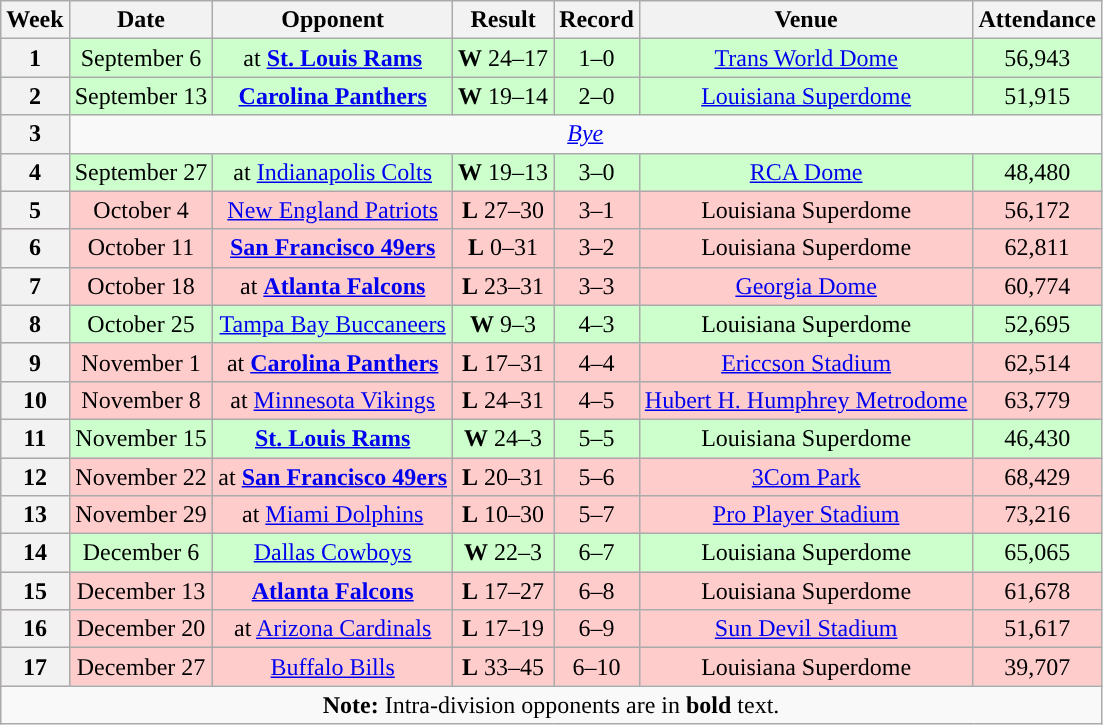<table class="wikitable" style="text-align:center">
<tr>
<th>Week</th>
<th>Date</th>
<th>Opponent</th>
<th>Result</th>
<th>Record</th>
<th>Venue</th>
<th>Attendance</th>
</tr>
<tr style="background:#cfc">
<th>1</th>
<td>September 6</td>
<td>at <strong><a href='#'>St. Louis Rams</a></strong></td>
<td><strong>W</strong> 24–17</td>
<td>1–0</td>
<td><a href='#'>Trans World Dome</a></td>
<td>56,943</td>
</tr>
<tr style="background:#cfc">
<th>2</th>
<td>September 13</td>
<td><strong><a href='#'>Carolina Panthers</a></strong></td>
<td><strong>W</strong> 19–14</td>
<td>2–0</td>
<td><a href='#'>Louisiana Superdome</a></td>
<td>51,915</td>
</tr>
<tr>
<th>3</th>
<td colspan="6"><em><a href='#'>Bye</a></em></td>
</tr>
<tr style="background:#cfc">
<th>4</th>
<td>September 27</td>
<td>at <a href='#'>Indianapolis Colts</a></td>
<td><strong>W</strong> 19–13 </td>
<td>3–0</td>
<td><a href='#'>RCA Dome</a></td>
<td>48,480</td>
</tr>
<tr style="background:#fcc">
<th>5</th>
<td>October 4</td>
<td><a href='#'>New England Patriots</a></td>
<td><strong>L</strong> 27–30</td>
<td>3–1</td>
<td>Louisiana Superdome</td>
<td>56,172</td>
</tr>
<tr style="background:#fcc">
<th>6</th>
<td>October 11</td>
<td><strong><a href='#'>San Francisco 49ers</a></strong></td>
<td><strong>L</strong> 0–31</td>
<td>3–2</td>
<td>Louisiana Superdome</td>
<td>62,811</td>
</tr>
<tr style="background:#fcc">
<th>7</th>
<td>October 18</td>
<td>at <strong><a href='#'>Atlanta Falcons</a></strong></td>
<td><strong>L</strong> 23–31</td>
<td>3–3</td>
<td><a href='#'>Georgia Dome</a></td>
<td>60,774</td>
</tr>
<tr style="background:#cfc">
<th>8</th>
<td>October 25</td>
<td><a href='#'>Tampa Bay Buccaneers</a></td>
<td><strong>W</strong> 9–3</td>
<td>4–3</td>
<td>Louisiana Superdome</td>
<td>52,695</td>
</tr>
<tr style="background:#fcc">
<th>9</th>
<td>November 1</td>
<td>at <strong><a href='#'>Carolina Panthers</a></strong></td>
<td><strong>L</strong> 17–31</td>
<td>4–4</td>
<td><a href='#'>Ericcson Stadium</a></td>
<td>62,514</td>
</tr>
<tr style="background:#fcc">
<th>10</th>
<td>November 8</td>
<td>at <a href='#'>Minnesota Vikings</a></td>
<td><strong>L</strong> 24–31</td>
<td>4–5</td>
<td><a href='#'>Hubert H. Humphrey Metrodome</a></td>
<td>63,779</td>
</tr>
<tr style="background:#cfc">
<th>11</th>
<td>November 15</td>
<td><strong><a href='#'>St. Louis Rams</a></strong></td>
<td><strong>W</strong> 24–3</td>
<td>5–5</td>
<td>Louisiana Superdome</td>
<td>46,430</td>
</tr>
<tr style="background:#fcc">
<th>12</th>
<td>November 22</td>
<td>at <strong><a href='#'>San Francisco 49ers</a></strong></td>
<td><strong>L</strong> 20–31</td>
<td>5–6</td>
<td><a href='#'>3Com Park</a></td>
<td>68,429</td>
</tr>
<tr style="background:#fcc">
<th>13</th>
<td>November 29</td>
<td>at <a href='#'>Miami Dolphins</a></td>
<td><strong>L</strong> 10–30</td>
<td>5–7</td>
<td><a href='#'>Pro Player Stadium</a></td>
<td>73,216</td>
</tr>
<tr style="background:#cfc">
<th>14</th>
<td>December 6</td>
<td><a href='#'>Dallas Cowboys</a></td>
<td><strong>W</strong> 22–3</td>
<td>6–7</td>
<td>Louisiana Superdome</td>
<td>65,065</td>
</tr>
<tr style="background:#fcc">
<th>15</th>
<td>December 13</td>
<td><strong><a href='#'>Atlanta Falcons</a></strong></td>
<td><strong>L</strong> 17–27</td>
<td>6–8</td>
<td>Louisiana Superdome</td>
<td>61,678</td>
</tr>
<tr style="background:#fcc">
<th>16</th>
<td>December 20</td>
<td>at <a href='#'>Arizona Cardinals</a></td>
<td><strong>L</strong> 17–19</td>
<td>6–9</td>
<td><a href='#'>Sun Devil Stadium</a></td>
<td>51,617</td>
</tr>
<tr style="background:#fcc">
<th>17</th>
<td>December 27</td>
<td><a href='#'>Buffalo Bills</a></td>
<td><strong>L</strong> 33–45</td>
<td>6–10</td>
<td>Louisiana Superdome</td>
<td>39,707</td>
</tr>
<tr>
<td colspan="7"><strong>Note:</strong> Intra-division opponents are in <strong>bold</strong> text.</td>
</tr>
</table>
